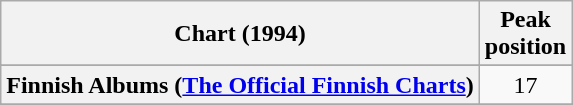<table class="wikitable sortable plainrowheaders">
<tr>
<th scope="col">Chart (1994)</th>
<th scope="col">Peak<br>position</th>
</tr>
<tr>
</tr>
<tr>
</tr>
<tr>
</tr>
<tr>
<th scope="row">Finnish Albums (<a href='#'>The Official Finnish Charts</a>)</th>
<td align="center">17</td>
</tr>
<tr>
</tr>
<tr>
</tr>
<tr>
</tr>
<tr>
</tr>
<tr>
</tr>
<tr>
</tr>
<tr>
</tr>
</table>
